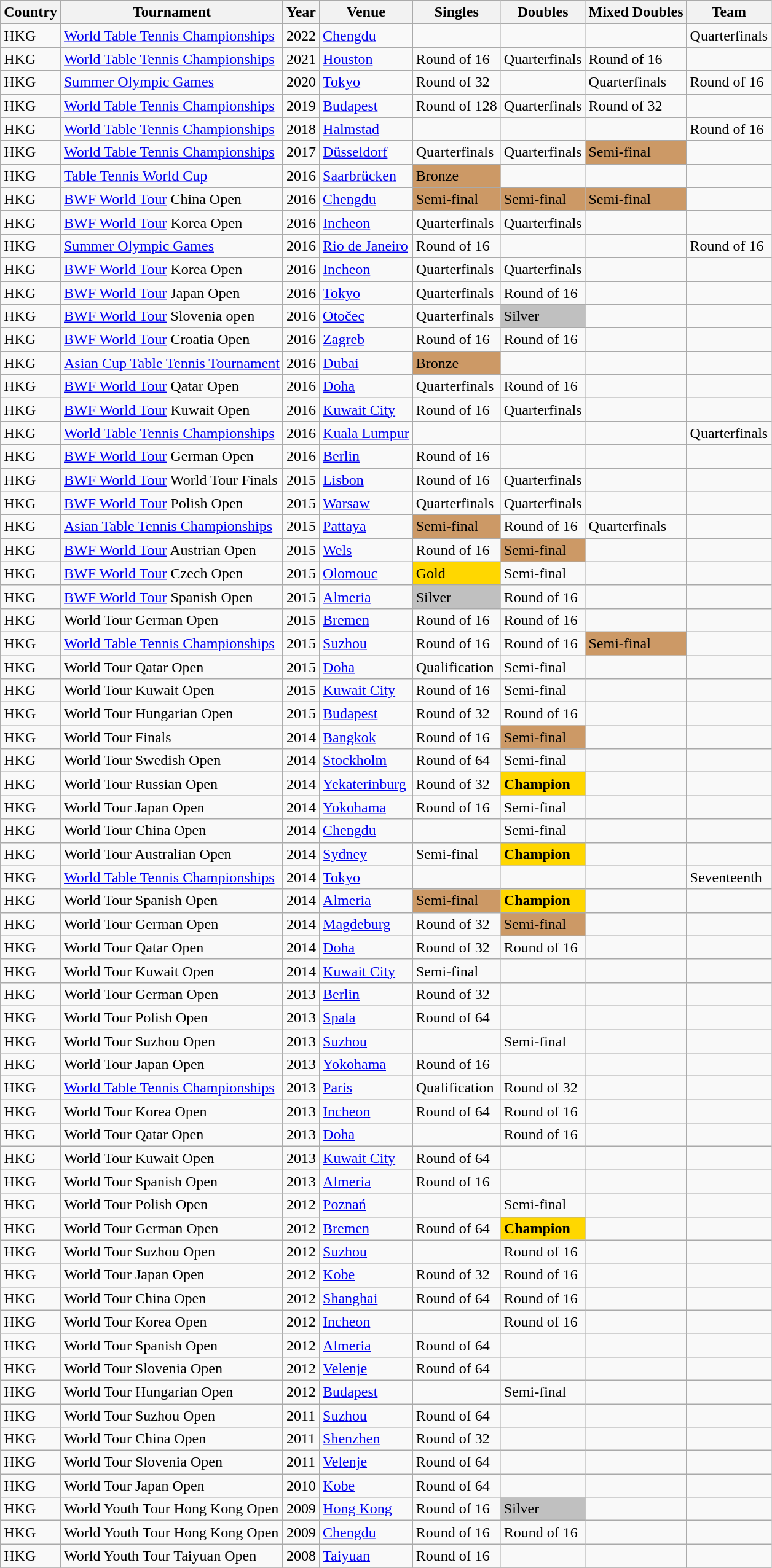<table class="wikitable sortable">
<tr class="hintergrundfarbe6">
<th>Country</th>
<th>Tournament</th>
<th>Year</th>
<th>Venue</th>
<th>Singles</th>
<th>Doubles</th>
<th>Mixed Doubles</th>
<th>Team</th>
</tr>
<tr>
<td>HKG</td>
<td><a href='#'>World Table Tennis Championships</a></td>
<td>2022</td>
<td><a href='#'>Chengdu</a></td>
<td></td>
<td></td>
<td></td>
<td>Quarterfinals</td>
</tr>
<tr>
<td>HKG</td>
<td><a href='#'>World Table Tennis Championships</a></td>
<td>2021</td>
<td><a href='#'>Houston</a></td>
<td>Round of 16</td>
<td>Quarterfinals</td>
<td>Round of 16</td>
<td></td>
</tr>
<tr>
<td>HKG</td>
<td><a href='#'> Summer Olympic Games</a></td>
<td>2020</td>
<td><a href='#'>Tokyo</a></td>
<td>Round of 32</td>
<td></td>
<td>Quarterfinals</td>
<td>Round of 16</td>
</tr>
<tr>
<td>HKG</td>
<td><a href='#'>World Table Tennis Championships</a></td>
<td>2019</td>
<td><a href='#'>Budapest</a></td>
<td>Round of 128</td>
<td>Quarterfinals</td>
<td>Round of 32</td>
<td></td>
</tr>
<tr>
<td>HKG</td>
<td><a href='#'>World Table Tennis Championships</a></td>
<td>2018</td>
<td><a href='#'>Halmstad</a></td>
<td></td>
<td></td>
<td></td>
<td>Round of 16</td>
</tr>
<tr>
<td>HKG</td>
<td><a href='#'>World Table Tennis Championships</a></td>
<td>2017</td>
<td><a href='#'>Düsseldorf</a></td>
<td>Quarterfinals</td>
<td>Quarterfinals</td>
<td style="background-color:#cc9966;">Semi-final</td>
<td></td>
</tr>
<tr>
<td>HKG</td>
<td><a href='#'>Table Tennis World Cup</a></td>
<td>2016</td>
<td><a href='#'>Saarbrücken</a></td>
<td style="background-color:#cc9966;">Bronze</td>
<td></td>
<td></td>
<td></td>
</tr>
<tr>
<td>HKG</td>
<td><a href='#'> BWF World Tour</a> China Open</td>
<td>2016</td>
<td><a href='#'>Chengdu</a></td>
<td style="background-color:#cc9966;">Semi-final</td>
<td style="background-color:#cc9966;">Semi-final</td>
<td style="background-color:#cc9966;">Semi-final</td>
<td></td>
</tr>
<tr>
<td>HKG</td>
<td><a href='#'> BWF World Tour</a> Korea Open</td>
<td>2016</td>
<td><a href='#'>Incheon</a></td>
<td>Quarterfinals</td>
<td>Quarterfinals</td>
<td></td>
<td></td>
</tr>
<tr>
<td>HKG</td>
<td><a href='#'>Summer Olympic Games</a></td>
<td>2016</td>
<td><a href='#'>Rio de Janeiro</a></td>
<td>Round of 16</td>
<td></td>
<td></td>
<td>Round of 16</td>
</tr>
<tr>
<td>HKG</td>
<td><a href='#'>BWF World Tour</a> Korea Open</td>
<td>2016</td>
<td><a href='#'>Incheon </a></td>
<td>Quarterfinals</td>
<td>Quarterfinals</td>
<td></td>
<td></td>
</tr>
<tr>
<td>HKG</td>
<td><a href='#'>BWF World Tour</a> Japan Open</td>
<td>2016</td>
<td><a href='#'>Tokyo</a></td>
<td>Quarterfinals</td>
<td>Round of 16</td>
<td></td>
<td></td>
</tr>
<tr>
<td>HKG</td>
<td><a href='#'>BWF World Tour</a> Slovenia open</td>
<td>2016</td>
<td><a href='#'>Otočec</a></td>
<td>Quarterfinals</td>
<td style="background-color:silver;">Silver</td>
<td></td>
<td></td>
</tr>
<tr>
<td>HKG</td>
<td><a href='#'>BWF World Tour</a> Croatia Open</td>
<td>2016</td>
<td><a href='#'>Zagreb</a></td>
<td>Round of 16</td>
<td>Round of 16</td>
<td></td>
<td></td>
</tr>
<tr>
<td>HKG</td>
<td><a href='#'>Asian Cup Table Tennis Tournament</a></td>
<td>2016</td>
<td><a href='#'>Dubai</a></td>
<td style="background-color:#cc9966;">Bronze</td>
<td></td>
<td></td>
<td></td>
</tr>
<tr>
<td>HKG</td>
<td><a href='#'>BWF World Tour</a> Qatar Open</td>
<td>2016</td>
<td><a href='#'>Doha</a></td>
<td>Quarterfinals</td>
<td>Round of 16</td>
<td></td>
<td></td>
</tr>
<tr>
<td>HKG</td>
<td><a href='#'>BWF World Tour</a> Kuwait Open</td>
<td>2016</td>
<td><a href='#'>Kuwait City</a></td>
<td>Round of 16</td>
<td>Quarterfinals</td>
<td></td>
<td></td>
</tr>
<tr>
<td>HKG</td>
<td><a href='#'>World Table Tennis Championships</a></td>
<td>2016</td>
<td><a href='#'>Kuala Lumpur</a></td>
<td></td>
<td></td>
<td></td>
<td>Quarterfinals</td>
</tr>
<tr>
<td>HKG</td>
<td><a href='#'>BWF World Tour</a> German Open</td>
<td>2016</td>
<td><a href='#'>Berlin</a></td>
<td>Round of 16</td>
<td></td>
<td></td>
<td></td>
</tr>
<tr>
<td>HKG</td>
<td><a href='#'>BWF World Tour</a> World Tour Finals</td>
<td>2015</td>
<td><a href='#'>Lisbon</a></td>
<td>Round of 16</td>
<td>Quarterfinals</td>
<td></td>
<td></td>
</tr>
<tr>
<td>HKG</td>
<td><a href='#'>BWF World Tour</a> Polish Open</td>
<td>2015</td>
<td><a href='#'>Warsaw</a></td>
<td>Quarterfinals</td>
<td>Quarterfinals</td>
<td></td>
<td></td>
</tr>
<tr>
<td>HKG</td>
<td><a href='#'>Asian Table Tennis Championships</a></td>
<td>2015</td>
<td><a href='#'>Pattaya</a></td>
<td style="background-color:#cc9966;">Semi-final</td>
<td>Round of 16</td>
<td>Quarterfinals</td>
<td></td>
</tr>
<tr>
<td>HKG</td>
<td><a href='#'>BWF World Tour</a> Austrian Open</td>
<td>2015</td>
<td><a href='#'>Wels</a></td>
<td>Round of 16</td>
<td style="background-color:#cc9966;">Semi-final</td>
<td></td>
<td></td>
</tr>
<tr>
<td>HKG</td>
<td><a href='#'>BWF World Tour</a> Czech Open</td>
<td>2015</td>
<td><a href='#'>Olomouc</a></td>
<td style="background-color:gold;">Gold</td>
<td>Semi-final</td>
<td></td>
<td></td>
</tr>
<tr>
<td>HKG</td>
<td><a href='#'>BWF World Tour</a> Spanish Open</td>
<td>2015</td>
<td><a href='#'>Almeria</a></td>
<td style="background-color:silver;">Silver</td>
<td>Round of 16</td>
<td></td>
<td></td>
</tr>
<tr>
<td>HKG</td>
<td>World Tour German Open</td>
<td>2015</td>
<td><a href='#'>Bremen</a></td>
<td>Round of 16</td>
<td>Round of 16</td>
<td></td>
<td></td>
</tr>
<tr>
<td>HKG</td>
<td><a href='#'>World Table Tennis Championships</a></td>
<td>2015</td>
<td><a href='#'>Suzhou</a></td>
<td>Round of 16</td>
<td>Round of 16</td>
<td style="background-color:#cc9966;">Semi-final</td>
<td></td>
</tr>
<tr>
<td>HKG</td>
<td>World Tour Qatar Open</td>
<td>2015</td>
<td><a href='#'>Doha</a></td>
<td>Qualification</td>
<td>Semi-final</td>
<td></td>
<td></td>
</tr>
<tr>
<td>HKG</td>
<td>World Tour Kuwait Open</td>
<td>2015</td>
<td><a href='#'>Kuwait City</a></td>
<td>Round of 16</td>
<td>Semi-final</td>
<td></td>
<td></td>
</tr>
<tr>
<td>HKG</td>
<td>World Tour Hungarian Open</td>
<td>2015</td>
<td><a href='#'>Budapest</a></td>
<td>Round of 32</td>
<td>Round of 16</td>
<td></td>
<td></td>
</tr>
<tr>
<td>HKG</td>
<td>World Tour Finals</td>
<td>2014</td>
<td><a href='#'>Bangkok</a></td>
<td>Round of 16</td>
<td style="background-color:#cc9966;">Semi-final</td>
<td></td>
<td></td>
</tr>
<tr>
<td>HKG</td>
<td>World Tour Swedish Open</td>
<td>2014</td>
<td><a href='#'>Stockholm</a></td>
<td>Round of 64</td>
<td>Semi-final</td>
<td></td>
<td></td>
</tr>
<tr>
<td>HKG</td>
<td>World Tour Russian Open</td>
<td>2014</td>
<td><a href='#'>Yekaterinburg</a></td>
<td>Round of 32</td>
<td style="background-color:gold;"><strong>Champion</strong></td>
<td></td>
<td></td>
</tr>
<tr>
<td>HKG</td>
<td>World Tour Japan Open</td>
<td>2014</td>
<td><a href='#'>Yokohama</a></td>
<td>Round of 16</td>
<td>Semi-final</td>
<td></td>
<td></td>
</tr>
<tr>
<td>HKG</td>
<td>World Tour China Open</td>
<td>2014</td>
<td><a href='#'>Chengdu</a></td>
<td></td>
<td>Semi-final</td>
<td></td>
<td></td>
</tr>
<tr>
<td>HKG</td>
<td>World Tour Australian Open</td>
<td>2014</td>
<td><a href='#'>Sydney</a></td>
<td>Semi-final</td>
<td style="background-color:gold;"><strong>Champion</strong></td>
<td></td>
<td></td>
</tr>
<tr>
<td>HKG</td>
<td><a href='#'>World Table Tennis Championships</a></td>
<td>2014</td>
<td><a href='#'>Tokyo</a></td>
<td></td>
<td></td>
<td></td>
<td>Seventeenth</td>
</tr>
<tr>
<td>HKG</td>
<td>World Tour Spanish Open</td>
<td>2014</td>
<td><a href='#'>Almeria</a></td>
<td style="background-color:#cc9966;">Semi-final</td>
<td style="background-color:gold;"><strong>Champion</strong></td>
<td></td>
<td></td>
</tr>
<tr>
<td>HKG</td>
<td>World Tour German Open</td>
<td>2014</td>
<td><a href='#'>Magdeburg</a></td>
<td>Round of 32</td>
<td style="background-color:#cc9966;">Semi-final</td>
<td></td>
<td></td>
</tr>
<tr>
<td>HKG</td>
<td>World Tour Qatar Open</td>
<td>2014</td>
<td><a href='#'>Doha</a></td>
<td>Round of 32</td>
<td>Round of 16</td>
<td></td>
<td></td>
</tr>
<tr>
<td>HKG</td>
<td>World Tour Kuwait Open</td>
<td>2014</td>
<td><a href='#'>Kuwait City</a></td>
<td>Semi-final</td>
<td></td>
<td></td>
<td></td>
</tr>
<tr>
<td>HKG</td>
<td>World Tour German Open</td>
<td>2013</td>
<td><a href='#'>Berlin</a></td>
<td>Round of 32</td>
<td></td>
<td></td>
<td></td>
</tr>
<tr>
<td>HKG</td>
<td>World Tour Polish Open</td>
<td>2013</td>
<td><a href='#'>Spala</a></td>
<td>Round of 64</td>
<td></td>
<td></td>
<td></td>
</tr>
<tr>
<td>HKG</td>
<td>World Tour Suzhou Open</td>
<td>2013</td>
<td><a href='#'>Suzhou</a></td>
<td></td>
<td>Semi-final</td>
<td></td>
<td></td>
</tr>
<tr>
<td>HKG</td>
<td>World Tour Japan Open</td>
<td>2013</td>
<td><a href='#'>Yokohama</a></td>
<td>Round of 16</td>
<td></td>
<td></td>
<td></td>
</tr>
<tr>
<td>HKG</td>
<td><a href='#'>World Table Tennis Championships</a></td>
<td>2013</td>
<td><a href='#'>Paris</a></td>
<td>Qualification</td>
<td>Round of 32</td>
<td></td>
<td></td>
</tr>
<tr>
<td>HKG</td>
<td>World Tour Korea Open</td>
<td>2013</td>
<td><a href='#'>Incheon</a></td>
<td>Round of 64</td>
<td>Round of 16</td>
<td></td>
<td></td>
</tr>
<tr>
<td>HKG</td>
<td>World Tour Qatar Open</td>
<td>2013</td>
<td><a href='#'>Doha</a></td>
<td></td>
<td>Round of 16</td>
<td></td>
<td></td>
</tr>
<tr>
<td>HKG</td>
<td>World Tour Kuwait Open</td>
<td>2013</td>
<td><a href='#'>Kuwait City</a></td>
<td>Round of 64</td>
<td></td>
<td></td>
<td></td>
</tr>
<tr>
<td>HKG</td>
<td>World Tour Spanish Open</td>
<td>2013</td>
<td><a href='#'>Almeria</a></td>
<td>Round of 16</td>
<td></td>
<td></td>
<td></td>
</tr>
<tr>
<td>HKG</td>
<td>World Tour Polish Open</td>
<td>2012</td>
<td><a href='#'>Poznań</a></td>
<td></td>
<td>Semi-final</td>
<td></td>
<td></td>
</tr>
<tr>
<td>HKG</td>
<td>World Tour German Open</td>
<td>2012</td>
<td><a href='#'>Bremen</a></td>
<td>Round of 64</td>
<td style="background-color:gold;"><strong>Champion</strong></td>
<td></td>
<td></td>
</tr>
<tr>
<td>HKG</td>
<td>World Tour Suzhou Open</td>
<td>2012</td>
<td><a href='#'>Suzhou</a></td>
<td></td>
<td>Round of 16</td>
<td></td>
<td></td>
</tr>
<tr>
<td>HKG</td>
<td>World Tour Japan Open</td>
<td>2012</td>
<td><a href='#'>Kobe</a></td>
<td>Round of 32</td>
<td>Round of 16</td>
<td></td>
<td></td>
</tr>
<tr>
<td>HKG</td>
<td>World Tour China Open</td>
<td>2012</td>
<td><a href='#'>Shanghai</a></td>
<td>Round of 64</td>
<td>Round of 16</td>
<td></td>
<td></td>
</tr>
<tr>
<td>HKG</td>
<td>World Tour Korea Open</td>
<td>2012</td>
<td><a href='#'>Incheon</a></td>
<td></td>
<td>Round of 16</td>
<td></td>
<td></td>
</tr>
<tr>
<td>HKG</td>
<td>World Tour Spanish Open</td>
<td>2012</td>
<td><a href='#'>Almeria</a></td>
<td>Round of 64</td>
<td></td>
<td></td>
<td></td>
</tr>
<tr>
<td>HKG</td>
<td>World Tour Slovenia Open</td>
<td>2012</td>
<td><a href='#'>Velenje</a></td>
<td>Round of 64</td>
<td></td>
<td></td>
<td></td>
</tr>
<tr>
<td>HKG</td>
<td>World Tour Hungarian Open</td>
<td>2012</td>
<td><a href='#'>Budapest</a></td>
<td></td>
<td>Semi-final</td>
<td></td>
<td></td>
</tr>
<tr>
<td>HKG</td>
<td>World Tour Suzhou Open</td>
<td>2011</td>
<td><a href='#'>Suzhou</a></td>
<td>Round of 64</td>
<td></td>
<td></td>
<td></td>
</tr>
<tr>
<td>HKG</td>
<td>World Tour China Open</td>
<td>2011</td>
<td><a href='#'>Shenzhen</a></td>
<td>Round of 32</td>
<td></td>
<td></td>
<td></td>
</tr>
<tr>
<td>HKG</td>
<td>World Tour Slovenia Open</td>
<td>2011</td>
<td><a href='#'>Velenje</a></td>
<td>Round of 64</td>
<td></td>
<td></td>
<td></td>
</tr>
<tr>
<td>HKG</td>
<td>World Tour Japan Open</td>
<td>2010</td>
<td><a href='#'>Kobe</a></td>
<td>Round of 64</td>
<td></td>
<td></td>
<td></td>
</tr>
<tr>
<td>HKG</td>
<td>World Youth Tour Hong Kong Open</td>
<td>2009</td>
<td><a href='#'>Hong Kong</a></td>
<td>Round of 16</td>
<td style="background-color:silver;">Silver</td>
<td></td>
<td></td>
</tr>
<tr>
<td>HKG</td>
<td>World Youth Tour Hong Kong Open</td>
<td>2009</td>
<td><a href='#'>Chengdu</a></td>
<td>Round of 16</td>
<td>Round of 16</td>
<td></td>
<td></td>
</tr>
<tr>
<td>HKG</td>
<td>World Youth Tour Taiyuan Open</td>
<td>2008</td>
<td><a href='#'>Taiyuan</a></td>
<td>Round of 16</td>
<td></td>
<td></td>
<td></td>
</tr>
<tr>
</tr>
</table>
